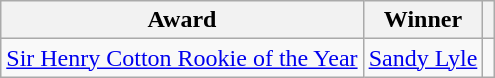<table class="wikitable">
<tr>
<th>Award</th>
<th>Winner</th>
<th></th>
</tr>
<tr>
<td><a href='#'>Sir Henry Cotton Rookie of the Year</a></td>
<td> <a href='#'>Sandy Lyle</a></td>
<td></td>
</tr>
</table>
